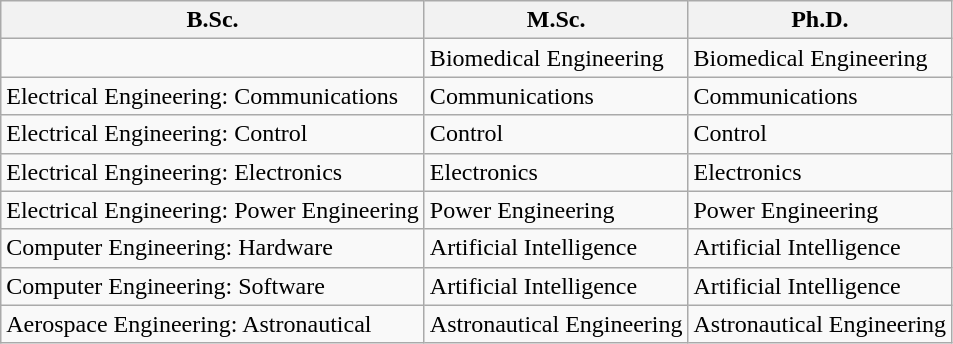<table class="wikitable">
<tr>
<th>B.Sc.</th>
<th>M.Sc.</th>
<th>Ph.D.</th>
</tr>
<tr>
<td></td>
<td>Biomedical Engineering</td>
<td>Biomedical Engineering</td>
</tr>
<tr>
<td>Electrical Engineering: Communications</td>
<td>Communications</td>
<td>Communications</td>
</tr>
<tr>
<td>Electrical Engineering: Control</td>
<td>Control</td>
<td>Control</td>
</tr>
<tr>
<td>Electrical Engineering: Electronics</td>
<td>Electronics</td>
<td>Electronics</td>
</tr>
<tr>
<td>Electrical Engineering: Power Engineering</td>
<td>Power Engineering</td>
<td>Power Engineering</td>
</tr>
<tr>
<td>Computer Engineering: Hardware</td>
<td>Artificial Intelligence</td>
<td>Artificial Intelligence</td>
</tr>
<tr>
<td>Computer Engineering: Software</td>
<td>Artificial Intelligence</td>
<td>Artificial Intelligence</td>
</tr>
<tr>
<td>Aerospace Engineering: Astronautical</td>
<td>Astronautical Engineering</td>
<td>Astronautical Engineering</td>
</tr>
</table>
